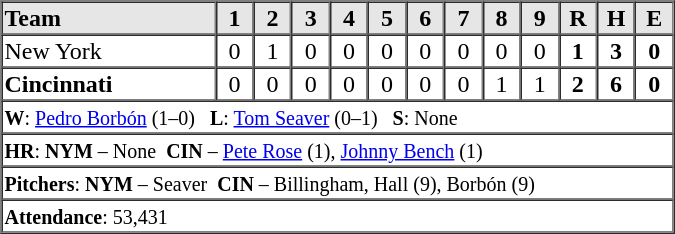<table border=1 cellspacing=0 width=450 style="margin-left:3em;">
<tr style="text-align:center; background-color:#e6e6e6;">
<th align=left width=28%>Team</th>
<th width=5%>1</th>
<th width=5%>2</th>
<th width=5%>3</th>
<th width=5%>4</th>
<th width=5%>5</th>
<th width=5%>6</th>
<th width=5%>7</th>
<th width=5%>8</th>
<th width=5%>9</th>
<th width=5%>R</th>
<th width=5%>H</th>
<th width=5%>E</th>
</tr>
<tr style="text-align:center;">
<td align=left>New York</td>
<td>0</td>
<td>1</td>
<td>0</td>
<td>0</td>
<td>0</td>
<td>0</td>
<td>0</td>
<td>0</td>
<td>0</td>
<td><strong>1</strong></td>
<td><strong>3</strong></td>
<td><strong>0</strong></td>
</tr>
<tr style="text-align:center;">
<td align=left><strong>Cincinnati</strong></td>
<td>0</td>
<td>0</td>
<td>0</td>
<td>0</td>
<td>0</td>
<td>0</td>
<td>0</td>
<td>1</td>
<td>1</td>
<td><strong>2</strong></td>
<td><strong>6</strong></td>
<td><strong>0</strong></td>
</tr>
<tr style="text-align:left;">
<td colspan=13><small><strong>W</strong>: <a href='#'>Pedro Borbón</a> (1–0)   <strong>L</strong>: <a href='#'>Tom Seaver</a> (0–1)   <strong>S</strong>: None</small></td>
</tr>
<tr style="text-align:left;">
<td colspan=13><small><strong>HR</strong>: <strong>NYM</strong> – None  <strong>CIN</strong> – <a href='#'>Pete Rose</a> (1), <a href='#'>Johnny Bench</a> (1)</small></td>
</tr>
<tr style="text-align:left;">
<td colspan=13><small><strong>Pitchers</strong>: <strong>NYM</strong> – Seaver  <strong>CIN</strong> – Billingham, Hall (9), Borbón (9)</small></td>
</tr>
<tr style="text-align:left;">
<td colspan=13><small><strong>Attendance</strong>: 53,431</small></td>
</tr>
</table>
